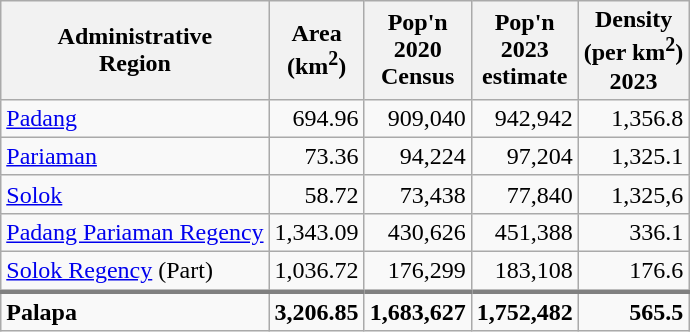<table class="wikitable" style="text-align:right">
<tr>
<th>Administrative<br>Region</th>
<th>Area<br>(km<sup>2</sup>)</th>
<th>Pop'n<br>2020<br>Census</th>
<th>Pop'n<br>2023<br>estimate</th>
<th>Density<br>(per km<sup>2</sup>)<br>2023</th>
</tr>
<tr>
<td align=left><a href='#'>Padang</a></td>
<td>694.96</td>
<td>909,040</td>
<td>942,942</td>
<td>1,356.8</td>
</tr>
<tr>
<td align=left><a href='#'>Pariaman</a></td>
<td>73.36</td>
<td>94,224</td>
<td>97,204</td>
<td>1,325.1</td>
</tr>
<tr>
<td align=left><a href='#'>Solok</a></td>
<td>58.72</td>
<td>73,438</td>
<td>77,840</td>
<td>1,325,6</td>
</tr>
<tr>
<td align=left><a href='#'>Padang Pariaman Regency</a></td>
<td>1,343.09</td>
<td>430,626</td>
<td>451,388</td>
<td>336.1</td>
</tr>
<tr>
<td align=left><a href='#'>Solok Regency</a> (Part)</td>
<td>1,036.72</td>
<td>176,299</td>
<td>183,108</td>
<td>176.6</td>
</tr>
<tr>
<td align=left style="border-top:3px solid grey;"><strong>Palapa</strong></td>
<td style="border-top:3px solid grey;"><strong>3,206.85</strong></td>
<td style="border-top:3px solid grey;"><strong>1,683,627</strong></td>
<td style="border-top:3px solid grey;"><strong>1,752,482</strong></td>
<td style="border-top:3px solid grey;"><strong>565.5</strong></td>
</tr>
</table>
